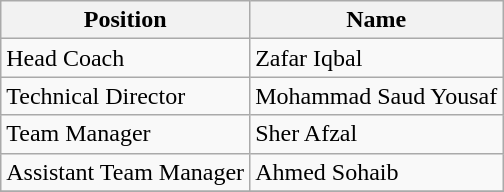<table class="wikitable">
<tr>
<th>Position</th>
<th>Name</th>
</tr>
<tr>
<td>Head Coach</td>
<td> Zafar Iqbal</td>
</tr>
<tr>
<td>Technical Director</td>
<td> Mohammad Saud Yousaf</td>
</tr>
<tr>
<td>Team Manager</td>
<td> Sher Afzal</td>
</tr>
<tr>
<td>Assistant Team Manager</td>
<td> Ahmed Sohaib</td>
</tr>
<tr>
</tr>
</table>
